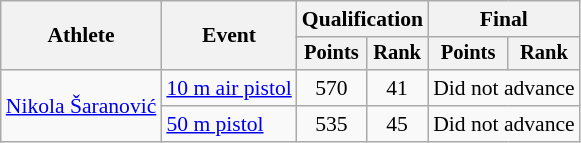<table class="wikitable" style="font-size:90%">
<tr>
<th rowspan="2">Athlete</th>
<th rowspan="2">Event</th>
<th colspan=2>Qualification</th>
<th colspan=2>Final</th>
</tr>
<tr style="font-size:95%">
<th>Points</th>
<th>Rank</th>
<th>Points</th>
<th>Rank</th>
</tr>
<tr align=center>
<td align=left rowspan=2><a href='#'>Nikola Šaranović</a></td>
<td align=left><a href='#'>10 m air pistol</a></td>
<td>570</td>
<td>41</td>
<td colspan=2>Did not advance</td>
</tr>
<tr align=center>
<td align=left><a href='#'>50 m pistol</a></td>
<td>535</td>
<td>45</td>
<td colspan=2>Did not advance</td>
</tr>
</table>
